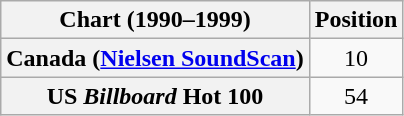<table class="wikitable plainrowheaders" style="text-align:center">
<tr>
<th>Chart (1990–1999)</th>
<th>Position</th>
</tr>
<tr>
<th scope="row">Canada (<a href='#'>Nielsen SoundScan</a>)</th>
<td>10</td>
</tr>
<tr>
<th scope="row">US <em>Billboard</em> Hot 100</th>
<td>54</td>
</tr>
</table>
